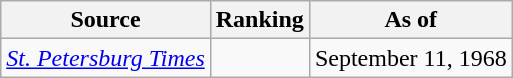<table class="wikitable">
<tr>
<th>Source</th>
<th>Ranking</th>
<th>As of</th>
</tr>
<tr>
<td><em><a href='#'>St. Petersburg Times</a></em></td>
<td></td>
<td>September 11, 1968</td>
</tr>
</table>
